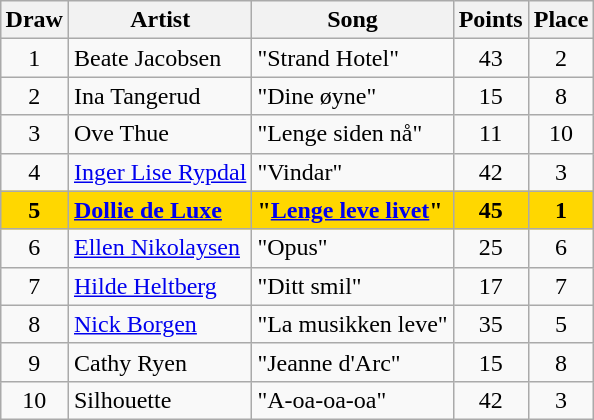<table class="sortable wikitable" style="margin: 1em auto 1em auto; text-align:center">
<tr>
<th>Draw</th>
<th>Artist</th>
<th>Song</th>
<th>Points</th>
<th>Place</th>
</tr>
<tr>
<td>1</td>
<td align="left">Beate Jacobsen</td>
<td align="left">"Strand Hotel"</td>
<td>43</td>
<td>2</td>
</tr>
<tr>
<td>2</td>
<td align="left">Ina Tangerud</td>
<td align="left">"Dine øyne"</td>
<td>15</td>
<td>8</td>
</tr>
<tr>
<td>3</td>
<td align="left">Ove Thue</td>
<td align="left">"Lenge siden nå"</td>
<td>11</td>
<td>10</td>
</tr>
<tr>
<td>4</td>
<td align="left"><a href='#'>Inger Lise Rypdal</a></td>
<td align="left">"Vindar"</td>
<td>42</td>
<td>3</td>
</tr>
<tr style="font-weight:bold; background:gold;">
<td>5</td>
<td align="left"><a href='#'>Dollie de Luxe</a></td>
<td align="left">"<a href='#'>Lenge leve livet</a>"</td>
<td>45</td>
<td>1</td>
</tr>
<tr>
<td>6</td>
<td align="left"><a href='#'>Ellen Nikolaysen</a></td>
<td align="left">"Opus"</td>
<td>25</td>
<td>6</td>
</tr>
<tr>
<td>7</td>
<td align="left"><a href='#'>Hilde Heltberg</a></td>
<td align="left">"Ditt smil"</td>
<td>17</td>
<td>7</td>
</tr>
<tr>
<td>8</td>
<td align="left"><a href='#'>Nick Borgen</a></td>
<td align="left">"La musikken leve"</td>
<td>35</td>
<td>5</td>
</tr>
<tr>
<td>9</td>
<td align="left">Cathy Ryen</td>
<td align="left">"Jeanne d'Arc"</td>
<td>15</td>
<td>8</td>
</tr>
<tr>
<td>10</td>
<td align="left">Silhouette</td>
<td align="left">"A-oa-oa-oa"</td>
<td>42</td>
<td>3</td>
</tr>
</table>
